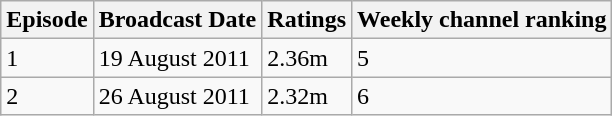<table class="wikitable">
<tr>
<th>Episode</th>
<th>Broadcast Date</th>
<th>Ratings</th>
<th>Weekly channel ranking</th>
</tr>
<tr>
<td>1</td>
<td>19 August 2011</td>
<td>2.36m</td>
<td>5</td>
</tr>
<tr>
<td>2</td>
<td>26 August 2011</td>
<td>2.32m</td>
<td>6</td>
</tr>
</table>
